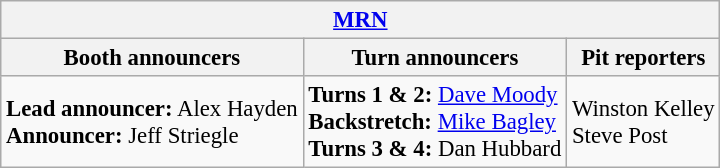<table class="wikitable" style="font-size: 95%">
<tr>
<th colspan="3"><a href='#'>MRN</a></th>
</tr>
<tr>
<th>Booth announcers</th>
<th>Turn announcers</th>
<th>Pit reporters</th>
</tr>
<tr>
<td><strong>Lead announcer:</strong> Alex Hayden<br><strong>Announcer:</strong> Jeff Striegle</td>
<td><strong>Turns 1 & 2:</strong> <a href='#'>Dave Moody</a><br><strong>Backstretch:</strong> <a href='#'>Mike Bagley</a><br><strong>Turns 3 & 4:</strong> Dan Hubbard</td>
<td>Winston Kelley<br>Steve Post</td>
</tr>
</table>
